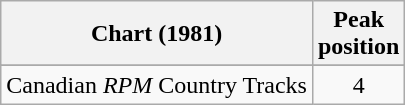<table class="wikitable sortable">
<tr>
<th align="left">Chart (1981)</th>
<th align="center">Peak<br>position</th>
</tr>
<tr>
</tr>
<tr>
<td align="left">Canadian <em>RPM</em> Country Tracks</td>
<td align="center">4</td>
</tr>
</table>
